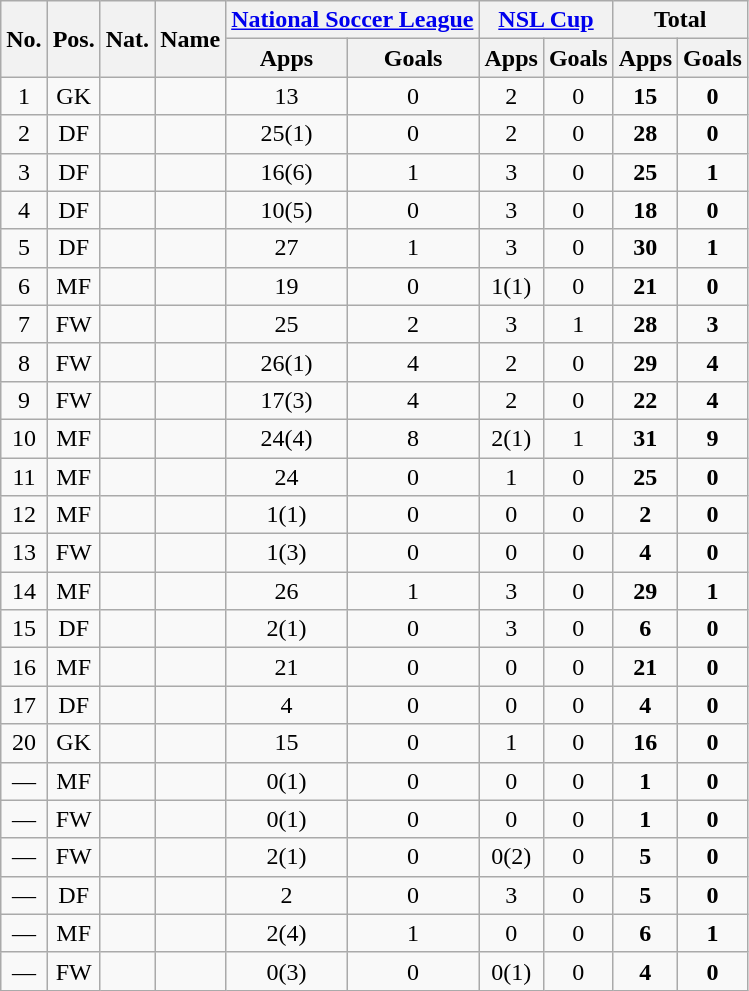<table class="wikitable sortable" style="text-align:center">
<tr>
<th rowspan="2">No.</th>
<th rowspan="2">Pos.</th>
<th rowspan="2">Nat.</th>
<th rowspan="2">Name</th>
<th colspan="2"><a href='#'>National Soccer League</a></th>
<th colspan="2"><a href='#'>NSL Cup</a></th>
<th colspan="2">Total</th>
</tr>
<tr>
<th>Apps</th>
<th>Goals</th>
<th>Apps</th>
<th>Goals</th>
<th>Apps</th>
<th>Goals</th>
</tr>
<tr>
<td>1</td>
<td>GK</td>
<td></td>
<td align=left></td>
<td>13</td>
<td>0</td>
<td>2</td>
<td>0</td>
<td><strong>15</strong></td>
<td><strong>0</strong></td>
</tr>
<tr>
<td>2</td>
<td>DF</td>
<td></td>
<td align=left></td>
<td>25(1)</td>
<td>0</td>
<td>2</td>
<td>0</td>
<td><strong>28</strong></td>
<td><strong>0</strong></td>
</tr>
<tr>
<td>3</td>
<td>DF</td>
<td></td>
<td align=left></td>
<td>16(6)</td>
<td>1</td>
<td>3</td>
<td>0</td>
<td><strong>25</strong></td>
<td><strong>1</strong></td>
</tr>
<tr>
<td>4</td>
<td>DF</td>
<td></td>
<td align=left></td>
<td>10(5)</td>
<td>0</td>
<td>3</td>
<td>0</td>
<td><strong>18</strong></td>
<td><strong>0</strong></td>
</tr>
<tr>
<td>5</td>
<td>DF</td>
<td></td>
<td align=left></td>
<td>27</td>
<td>1</td>
<td>3</td>
<td>0</td>
<td><strong>30</strong></td>
<td><strong>1</strong></td>
</tr>
<tr>
<td>6</td>
<td>MF</td>
<td></td>
<td align=left></td>
<td>19</td>
<td>0</td>
<td>1(1)</td>
<td>0</td>
<td><strong>21</strong></td>
<td><strong>0</strong></td>
</tr>
<tr>
<td>7</td>
<td>FW</td>
<td></td>
<td align=left></td>
<td>25</td>
<td>2</td>
<td>3</td>
<td>1</td>
<td><strong>28</strong></td>
<td><strong>3</strong></td>
</tr>
<tr>
<td>8</td>
<td>FW</td>
<td></td>
<td align=left></td>
<td>26(1)</td>
<td>4</td>
<td>2</td>
<td>0</td>
<td><strong>29</strong></td>
<td><strong>4</strong></td>
</tr>
<tr>
<td>9</td>
<td>FW</td>
<td></td>
<td align=left></td>
<td>17(3)</td>
<td>4</td>
<td>2</td>
<td>0</td>
<td><strong>22</strong></td>
<td><strong>4</strong></td>
</tr>
<tr>
<td>10</td>
<td>MF</td>
<td></td>
<td align=left></td>
<td>24(4)</td>
<td>8</td>
<td>2(1)</td>
<td>1</td>
<td><strong>31</strong></td>
<td><strong>9</strong></td>
</tr>
<tr>
<td>11</td>
<td>MF</td>
<td></td>
<td align=left></td>
<td>24</td>
<td>0</td>
<td>1</td>
<td>0</td>
<td><strong>25</strong></td>
<td><strong>0</strong></td>
</tr>
<tr>
<td>12</td>
<td>MF</td>
<td></td>
<td align=left></td>
<td>1(1)</td>
<td>0</td>
<td>0</td>
<td>0</td>
<td><strong>2</strong></td>
<td><strong>0</strong></td>
</tr>
<tr>
<td>13</td>
<td>FW</td>
<td></td>
<td align=left></td>
<td>1(3)</td>
<td>0</td>
<td>0</td>
<td>0</td>
<td><strong>4</strong></td>
<td><strong>0</strong></td>
</tr>
<tr>
<td>14</td>
<td>MF</td>
<td></td>
<td align=left></td>
<td>26</td>
<td>1</td>
<td>3</td>
<td>0</td>
<td><strong>29</strong></td>
<td><strong>1</strong></td>
</tr>
<tr>
<td>15</td>
<td>DF</td>
<td></td>
<td align=left></td>
<td>2(1)</td>
<td>0</td>
<td>3</td>
<td>0</td>
<td><strong>6</strong></td>
<td><strong>0</strong></td>
</tr>
<tr>
<td>16</td>
<td>MF</td>
<td></td>
<td align=left></td>
<td>21</td>
<td>0</td>
<td>0</td>
<td>0</td>
<td><strong>21</strong></td>
<td><strong>0</strong></td>
</tr>
<tr>
<td>17</td>
<td>DF</td>
<td></td>
<td align=left></td>
<td>4</td>
<td>0</td>
<td>0</td>
<td>0</td>
<td><strong>4</strong></td>
<td><strong>0</strong></td>
</tr>
<tr>
<td>20</td>
<td>GK</td>
<td></td>
<td align=left></td>
<td>15</td>
<td>0</td>
<td>1</td>
<td>0</td>
<td><strong>16</strong></td>
<td><strong>0</strong></td>
</tr>
<tr>
<td>—</td>
<td>MF</td>
<td></td>
<td align=left></td>
<td>0(1)</td>
<td>0</td>
<td>0</td>
<td>0</td>
<td><strong>1</strong></td>
<td><strong>0</strong></td>
</tr>
<tr>
<td>—</td>
<td>FW</td>
<td></td>
<td align=left></td>
<td>0(1)</td>
<td>0</td>
<td>0</td>
<td>0</td>
<td><strong>1</strong></td>
<td><strong>0</strong></td>
</tr>
<tr>
<td>—</td>
<td>FW</td>
<td></td>
<td align=left></td>
<td>2(1)</td>
<td>0</td>
<td>0(2)</td>
<td>0</td>
<td><strong>5</strong></td>
<td><strong>0</strong></td>
</tr>
<tr>
<td>—</td>
<td>DF</td>
<td></td>
<td align=left></td>
<td>2</td>
<td>0</td>
<td>3</td>
<td>0</td>
<td><strong>5</strong></td>
<td><strong>0</strong></td>
</tr>
<tr>
<td>—</td>
<td>MF</td>
<td></td>
<td align=left></td>
<td>2(4)</td>
<td>1</td>
<td>0</td>
<td>0</td>
<td><strong>6</strong></td>
<td><strong>1</strong></td>
</tr>
<tr>
<td>—</td>
<td>FW</td>
<td></td>
<td align=left></td>
<td>0(3)</td>
<td>0</td>
<td>0(1)</td>
<td>0</td>
<td><strong>4</strong></td>
<td><strong>0</strong></td>
</tr>
</table>
